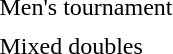<table>
<tr>
<td>Men's tournament</td>
<td></td>
<td></td>
<td></td>
</tr>
<tr>
<td></td>
<td></td>
<td></td>
<td></td>
</tr>
<tr>
<td>Mixed doubles</td>
<td></td>
<td></td>
<td></td>
</tr>
</table>
